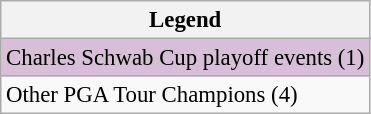<table class="wikitable" style="font-size:95%;">
<tr>
<th>Legend</th>
</tr>
<tr style="background:thistle">
<td>Charles Schwab Cup playoff events (1)</td>
</tr>
<tr>
<td>Other PGA Tour Champions (4)</td>
</tr>
</table>
